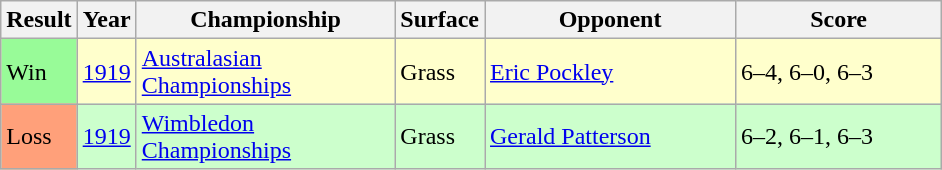<table class="sortable wikitable">
<tr>
<th style="width:40px">Result</th>
<th style="width:30px">Year</th>
<th style="width:165px">Championship</th>
<th style="width:50px">Surface</th>
<th style="width:160px">Opponent</th>
<th style="width:130px" class="unsortable">Score</th>
</tr>
<tr style="background:#ffc;">
<td style="background:#98fb98;">Win</td>
<td><a href='#'>1919</a></td>
<td><a href='#'>Australasian Championships</a></td>
<td>Grass</td>
<td> <a href='#'>Eric Pockley</a></td>
<td>6–4, 6–0, 6–3</td>
</tr>
<tr style="background:#cfc;">
<td style="background:#ffa07a;">Loss</td>
<td><a href='#'>1919</a></td>
<td><a href='#'>Wimbledon Championships</a></td>
<td>Grass</td>
<td> <a href='#'>Gerald Patterson</a></td>
<td>6–2, 6–1, 6–3</td>
</tr>
</table>
